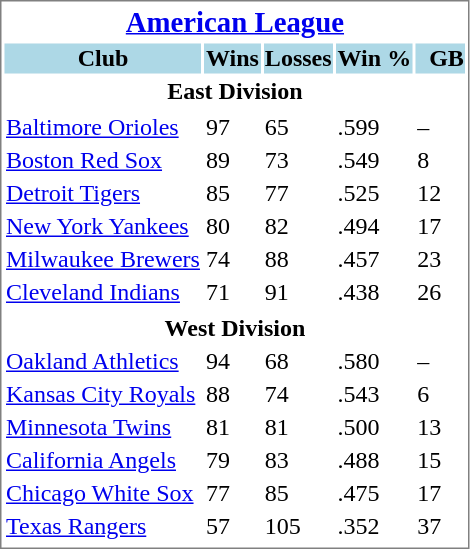<table cellpadding="1" style="width:auto;border: 1px solid gray;">
<tr align="center" style="font-size: larger;">
<th colspan=5><a href='#'>American League</a></th>
</tr>
<tr style="background:lightblue;">
<th>Club</th>
<th>Wins</th>
<th>Losses</th>
<th>Win %</th>
<th>  GB</th>
</tr>
<tr align="center" style="vertical-align: middle;" style="background:lightblue;">
<th colspan=5>East Division</th>
</tr>
<tr>
</tr>
<tr>
<td><a href='#'>Baltimore Orioles</a></td>
<td>97</td>
<td>65</td>
<td>.599</td>
<td>–</td>
</tr>
<tr>
<td><a href='#'>Boston Red Sox</a></td>
<td>89</td>
<td>73</td>
<td>.549</td>
<td>8</td>
</tr>
<tr>
<td><a href='#'>Detroit Tigers</a></td>
<td>85</td>
<td>77</td>
<td>.525</td>
<td>12</td>
</tr>
<tr>
<td><a href='#'>New York Yankees</a></td>
<td>80</td>
<td>82</td>
<td>.494</td>
<td>17</td>
</tr>
<tr>
<td><a href='#'>Milwaukee Brewers</a></td>
<td>74</td>
<td>88</td>
<td>.457</td>
<td>23</td>
</tr>
<tr>
<td><a href='#'>Cleveland Indians</a></td>
<td>71</td>
<td>91</td>
<td>.438</td>
<td>26</td>
</tr>
<tr>
</tr>
<tr align="center" style="vertical-align: middle;" style="background:lightblue;">
<th colspan=5>West Division</th>
</tr>
<tr>
<td><a href='#'>Oakland Athletics</a></td>
<td>94</td>
<td>68</td>
<td>.580</td>
<td>–</td>
</tr>
<tr>
<td><a href='#'>Kansas City Royals</a></td>
<td>88</td>
<td>74</td>
<td>.543</td>
<td>6</td>
</tr>
<tr>
<td><a href='#'>Minnesota Twins</a></td>
<td>81</td>
<td>81</td>
<td>.500</td>
<td>13</td>
</tr>
<tr>
<td><a href='#'>California Angels</a></td>
<td>79</td>
<td>83</td>
<td>.488</td>
<td>15</td>
</tr>
<tr>
<td><a href='#'>Chicago White Sox</a></td>
<td>77</td>
<td>85</td>
<td>.475</td>
<td>17</td>
</tr>
<tr>
<td><a href='#'>Texas Rangers</a></td>
<td>57</td>
<td>105</td>
<td>.352</td>
<td>37</td>
</tr>
<tr>
</tr>
</table>
